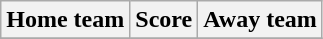<table class="wikitable" style="text-align: center">
<tr>
<th>Home team</th>
<th>Score</th>
<th>Away team</th>
</tr>
<tr>
</tr>
</table>
